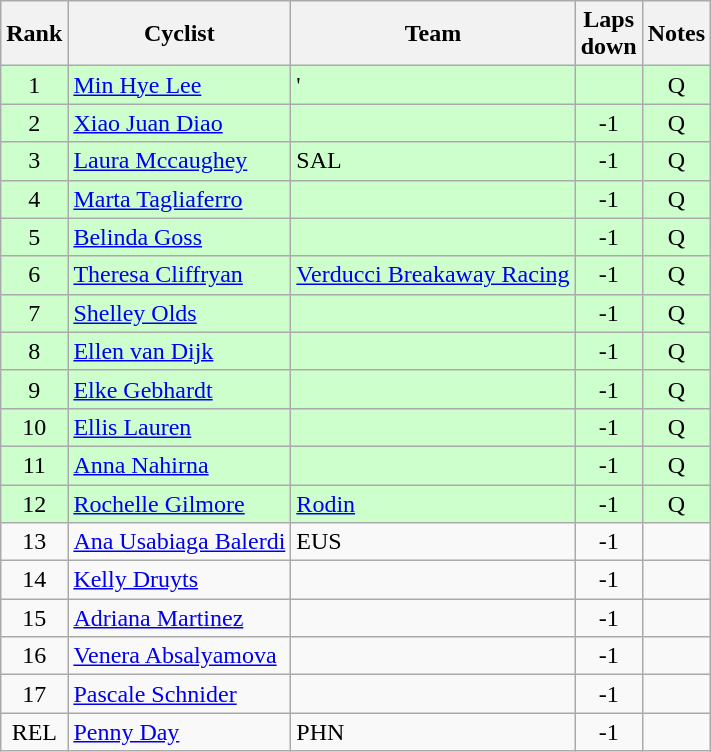<table class="wikitable sortable" style="text-align:center;">
<tr>
<th>Rank</th>
<th class="unsortable">Cyclist</th>
<th>Team</th>
<th>Laps<br>down</th>
<th class="unsortable">Notes</th>
</tr>
<tr bgcolor=ccffcc>
<td>1</td>
<td align="left"><a href='#'>Min Hye Lee</a></td>
<td align="left">'</td>
<td></td>
<td>Q</td>
</tr>
<tr bgcolor=ccffcc>
<td>2</td>
<td align="left"><a href='#'>Xiao Juan Diao</a></td>
<td align="left"></td>
<td>-1</td>
<td>Q</td>
</tr>
<tr bgcolor=ccffcc>
<td>3</td>
<td align="left"><a href='#'>Laura Mccaughey</a></td>
<td align="left">SAL</td>
<td>-1</td>
<td>Q</td>
</tr>
<tr bgcolor=ccffcc>
<td>4</td>
<td align="left"><a href='#'>Marta Tagliaferro</a></td>
<td align="left"></td>
<td>-1</td>
<td>Q</td>
</tr>
<tr bgcolor=ccffcc>
<td>5</td>
<td align="left"><a href='#'>Belinda Goss</a></td>
<td align="left"></td>
<td>-1</td>
<td>Q</td>
</tr>
<tr bgcolor=ccffcc>
<td>6</td>
<td align="left"><a href='#'>Theresa Cliffryan</a></td>
<td align="left"><a href='#'>Verducci Breakaway Racing</a></td>
<td>-1</td>
<td>Q</td>
</tr>
<tr bgcolor=ccffcc>
<td>7</td>
<td align="left"><a href='#'>Shelley Olds</a></td>
<td align="left"></td>
<td>-1</td>
<td>Q</td>
</tr>
<tr bgcolor=ccffcc>
<td>8</td>
<td align="left"><a href='#'>Ellen van Dijk</a></td>
<td align="left"></td>
<td>-1</td>
<td>Q</td>
</tr>
<tr bgcolor=ccffcc>
<td>9</td>
<td align="left"><a href='#'>Elke Gebhardt</a></td>
<td align="left"></td>
<td>-1</td>
<td>Q</td>
</tr>
<tr bgcolor=ccffcc>
<td>10</td>
<td align="left"><a href='#'>Ellis Lauren</a></td>
<td align="left"></td>
<td>-1</td>
<td>Q</td>
</tr>
<tr bgcolor=ccffcc>
<td>11</td>
<td align="left"><a href='#'>Anna Nahirna</a></td>
<td align="left"></td>
<td>-1</td>
<td>Q</td>
</tr>
<tr bgcolor=ccffcc>
<td>12</td>
<td align="left"><a href='#'>Rochelle Gilmore</a></td>
<td align="left"><a href='#'>Rodin</a></td>
<td>-1</td>
<td>Q</td>
</tr>
<tr>
<td>13</td>
<td align="left"><a href='#'>Ana Usabiaga Balerdi</a></td>
<td align="left">EUS</td>
<td>-1</td>
<td></td>
</tr>
<tr>
<td>14</td>
<td align="left"><a href='#'>Kelly Druyts</a></td>
<td align="left"></td>
<td>-1</td>
<td></td>
</tr>
<tr>
<td>15</td>
<td align="left"><a href='#'>Adriana Martinez</a></td>
<td align="left"></td>
<td>-1</td>
<td></td>
</tr>
<tr>
<td>16</td>
<td align="left"><a href='#'>Venera Absalyamova</a></td>
<td align="left"></td>
<td>-1</td>
<td></td>
</tr>
<tr>
<td>17</td>
<td align="left"><a href='#'>Pascale Schnider</a></td>
<td align="left"></td>
<td>-1</td>
<td></td>
</tr>
<tr>
<td>REL</td>
<td align="left"><a href='#'>Penny Day</a></td>
<td align="left">PHN</td>
<td>-1</td>
<td></td>
</tr>
</table>
